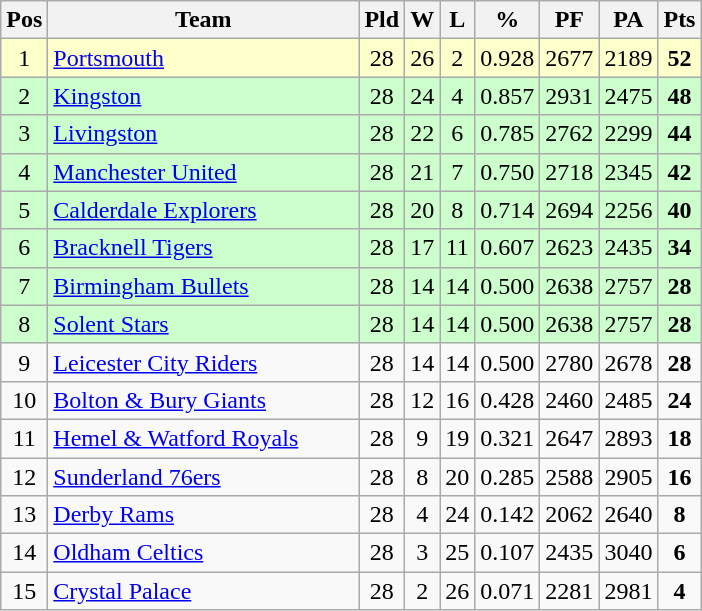<table class="wikitable" style="text-align: center;">
<tr>
<th>Pos</th>
<th scope="col" style="width: 200px;">Team</th>
<th>Pld</th>
<th>W</th>
<th>L</th>
<th>%</th>
<th>PF</th>
<th>PA</th>
<th>Pts</th>
</tr>
<tr style="background: #ffffcc;">
<td>1</td>
<td style="text-align:left;"><a href='#'>Portsmouth</a></td>
<td>28</td>
<td>26</td>
<td>2</td>
<td>0.928</td>
<td>2677</td>
<td>2189</td>
<td><strong>52</strong></td>
</tr>
<tr style="background: #ccffcc;">
<td>2</td>
<td style="text-align:left;"><a href='#'>Kingston</a></td>
<td>28</td>
<td>24</td>
<td>4</td>
<td>0.857</td>
<td>2931</td>
<td>2475</td>
<td><strong>48</strong></td>
</tr>
<tr style="background: #ccffcc;">
<td>3</td>
<td style="text-align:left;"><a href='#'>Livingston</a></td>
<td>28</td>
<td>22</td>
<td>6</td>
<td>0.785</td>
<td>2762</td>
<td>2299</td>
<td><strong>44</strong></td>
</tr>
<tr style="background: #ccffcc;">
<td>4</td>
<td style="text-align:left;"><a href='#'>Manchester United</a></td>
<td>28</td>
<td>21</td>
<td>7</td>
<td>0.750</td>
<td>2718</td>
<td>2345</td>
<td><strong>42</strong></td>
</tr>
<tr style="background: #ccffcc;">
<td>5</td>
<td style="text-align:left;"><a href='#'>Calderdale Explorers</a></td>
<td>28</td>
<td>20</td>
<td>8</td>
<td>0.714</td>
<td>2694</td>
<td>2256</td>
<td><strong>40</strong></td>
</tr>
<tr style="background: #ccffcc;">
<td>6</td>
<td style="text-align:left;"><a href='#'>Bracknell Tigers</a></td>
<td>28</td>
<td>17</td>
<td>11</td>
<td>0.607</td>
<td>2623</td>
<td>2435</td>
<td><strong>34</strong></td>
</tr>
<tr style="background: #ccffcc;">
<td>7</td>
<td style="text-align:left;"><a href='#'>Birmingham Bullets</a></td>
<td>28</td>
<td>14</td>
<td>14</td>
<td>0.500</td>
<td>2638</td>
<td>2757</td>
<td><strong>28</strong></td>
</tr>
<tr style="background: #ccffcc;">
<td>8</td>
<td style="text-align:left;"><a href='#'>Solent Stars</a></td>
<td>28</td>
<td>14</td>
<td>14</td>
<td>0.500</td>
<td>2638</td>
<td>2757</td>
<td><strong>28</strong></td>
</tr>
<tr style="background: ;">
<td>9</td>
<td style="text-align:left;"><a href='#'>Leicester City Riders</a></td>
<td>28</td>
<td>14</td>
<td>14</td>
<td>0.500</td>
<td>2780</td>
<td>2678</td>
<td><strong>28</strong></td>
</tr>
<tr style="background: ;">
<td>10</td>
<td style="text-align:left;"><a href='#'>Bolton & Bury Giants</a></td>
<td>28</td>
<td>12</td>
<td>16</td>
<td>0.428</td>
<td>2460</td>
<td>2485</td>
<td><strong>24</strong></td>
</tr>
<tr style="background: ;">
<td>11</td>
<td style="text-align:left;"><a href='#'>Hemel & Watford Royals</a></td>
<td>28</td>
<td>9</td>
<td>19</td>
<td>0.321</td>
<td>2647</td>
<td>2893</td>
<td><strong>18</strong></td>
</tr>
<tr style="background: ;">
<td>12</td>
<td style="text-align:left;"><a href='#'>Sunderland 76ers</a></td>
<td>28</td>
<td>8</td>
<td>20</td>
<td>0.285</td>
<td>2588</td>
<td>2905</td>
<td><strong>16</strong></td>
</tr>
<tr style="background: ;">
<td>13</td>
<td style="text-align:left;"><a href='#'>Derby Rams</a></td>
<td>28</td>
<td>4</td>
<td>24</td>
<td>0.142</td>
<td>2062</td>
<td>2640</td>
<td><strong>8</strong></td>
</tr>
<tr style="background: ;">
<td>14</td>
<td style="text-align:left;"><a href='#'>Oldham Celtics</a></td>
<td>28</td>
<td>3</td>
<td>25</td>
<td>0.107</td>
<td>2435</td>
<td>3040</td>
<td><strong>6</strong></td>
</tr>
<tr style="background: ;">
<td>15</td>
<td style="text-align:left;"><a href='#'>Crystal Palace</a></td>
<td>28</td>
<td>2</td>
<td>26</td>
<td>0.071</td>
<td>2281</td>
<td>2981</td>
<td><strong>4</strong></td>
</tr>
</table>
